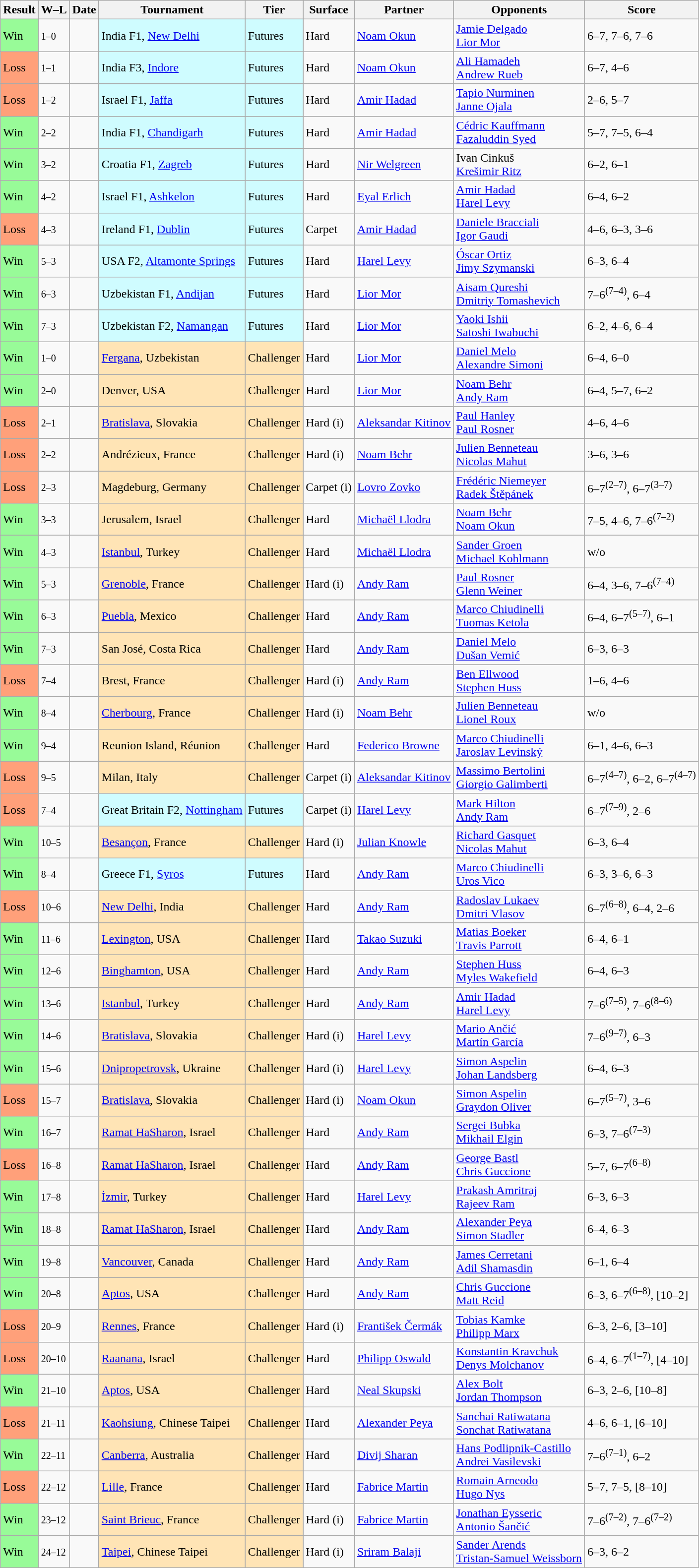<table class="sortable wikitable">
<tr>
<th>Result</th>
<th class="unsortable">W–L</th>
<th>Date</th>
<th>Tournament</th>
<th>Tier</th>
<th>Surface</th>
<th>Partner</th>
<th>Opponents</th>
<th class="unsortable">Score</th>
</tr>
<tr>
<td bgcolor=98FB98>Win</td>
<td><small>1–0</small></td>
<td></td>
<td style="background:#cffcff;">India F1, <a href='#'>New Delhi</a></td>
<td style="background:#cffcff;">Futures</td>
<td>Hard</td>
<td> <a href='#'>Noam Okun</a></td>
<td> <a href='#'>Jamie Delgado</a><br> <a href='#'>Lior Mor</a></td>
<td>6–7, 7–6, 7–6</td>
</tr>
<tr>
<td bgcolor=#FFA07A>Loss</td>
<td><small>1–1</small></td>
<td></td>
<td style="background:#cffcff;">India F3, <a href='#'>Indore</a></td>
<td style="background:#cffcff;">Futures</td>
<td>Hard</td>
<td> <a href='#'>Noam Okun</a></td>
<td> <a href='#'>Ali Hamadeh</a><br> <a href='#'>Andrew Rueb</a></td>
<td>6–7, 4–6</td>
</tr>
<tr>
<td bgcolor=#FFA07A>Loss</td>
<td><small>1–2</small></td>
<td></td>
<td style="background:#cffcff;">Israel F1, <a href='#'>Jaffa</a></td>
<td style="background:#cffcff;">Futures</td>
<td>Hard</td>
<td> <a href='#'>Amir Hadad</a></td>
<td> <a href='#'>Tapio Nurminen</a><br> <a href='#'>Janne Ojala</a></td>
<td>2–6, 5–7</td>
</tr>
<tr>
<td bgcolor=98FB98>Win</td>
<td><small>2–2</small></td>
<td></td>
<td style="background:#cffcff;">India F1, <a href='#'>Chandigarh</a></td>
<td style="background:#cffcff;">Futures</td>
<td>Hard</td>
<td> <a href='#'>Amir Hadad</a></td>
<td> <a href='#'>Cédric Kauffmann</a><br> <a href='#'>Fazaluddin Syed</a></td>
<td>5–7, 7–5, 6–4</td>
</tr>
<tr>
<td bgcolor=98FB98>Win</td>
<td><small>3–2</small></td>
<td></td>
<td style="background:#cffcff;">Croatia F1, <a href='#'>Zagreb</a></td>
<td style="background:#cffcff;">Futures</td>
<td>Hard</td>
<td> <a href='#'>Nir Welgreen</a></td>
<td> Ivan Cinkuš<br> <a href='#'>Krešimir Ritz</a></td>
<td>6–2, 6–1</td>
</tr>
<tr>
<td bgcolor=98FB98>Win</td>
<td><small>4–2</small></td>
<td></td>
<td style="background:#cffcff;">Israel F1, <a href='#'>Ashkelon</a></td>
<td style="background:#cffcff;">Futures</td>
<td>Hard</td>
<td> <a href='#'>Eyal Erlich</a></td>
<td> <a href='#'>Amir Hadad</a><br> <a href='#'>Harel Levy</a></td>
<td>6–4, 6–2</td>
</tr>
<tr>
<td bgcolor=#FFA07A>Loss</td>
<td><small>4–3</small></td>
<td></td>
<td style="background:#cffcff;">Ireland F1, <a href='#'>Dublin</a></td>
<td style="background:#cffcff;">Futures</td>
<td>Carpet</td>
<td> <a href='#'>Amir Hadad</a></td>
<td> <a href='#'>Daniele Bracciali</a><br> <a href='#'>Igor Gaudi</a></td>
<td>4–6, 6–3, 3–6</td>
</tr>
<tr>
<td bgcolor=98FB98>Win</td>
<td><small>5–3</small></td>
<td></td>
<td style="background:#cffcff;">USA F2, <a href='#'>Altamonte Springs</a></td>
<td style="background:#cffcff;">Futures</td>
<td>Hard</td>
<td> <a href='#'>Harel Levy</a></td>
<td> <a href='#'>Óscar Ortiz</a><br> <a href='#'>Jimy Szymanski</a></td>
<td>6–3, 6–4</td>
</tr>
<tr>
<td bgcolor=98FB98>Win</td>
<td><small>6–3</small></td>
<td></td>
<td style="background:#cffcff;">Uzbekistan F1, <a href='#'>Andijan</a></td>
<td style="background:#cffcff;">Futures</td>
<td>Hard</td>
<td> <a href='#'>Lior Mor</a></td>
<td> <a href='#'>Aisam Qureshi</a><br> <a href='#'>Dmitriy Tomashevich</a></td>
<td>7–6<sup>(7–4)</sup>, 6–4</td>
</tr>
<tr>
<td bgcolor=98FB98>Win</td>
<td><small>7–3</small></td>
<td></td>
<td style="background:#cffcff;">Uzbekistan F2, <a href='#'>Namangan</a></td>
<td style="background:#cffcff;">Futures</td>
<td>Hard</td>
<td> <a href='#'>Lior Mor</a></td>
<td> <a href='#'>Yaoki Ishii</a><br> <a href='#'>Satoshi Iwabuchi</a></td>
<td>6–2, 4–6, 6–4</td>
</tr>
<tr>
<td bgcolor=98FB98>Win</td>
<td><small>1–0</small></td>
<td></td>
<td style="background:moccasin;"><a href='#'>Fergana</a>, Uzbekistan</td>
<td style="background:moccasin;">Challenger</td>
<td>Hard</td>
<td> <a href='#'>Lior Mor</a></td>
<td> <a href='#'>Daniel Melo</a><br> <a href='#'>Alexandre Simoni</a></td>
<td>6–4, 6–0</td>
</tr>
<tr>
<td bgcolor=98FB98>Win</td>
<td><small>2–0</small></td>
<td></td>
<td style="background:moccasin;">Denver, USA</td>
<td style="background:moccasin;">Challenger</td>
<td>Hard</td>
<td> <a href='#'>Lior Mor</a></td>
<td> <a href='#'>Noam Behr</a><br> <a href='#'>Andy Ram</a></td>
<td>6–4, 5–7, 6–2</td>
</tr>
<tr>
<td bgcolor=#FFA07A>Loss</td>
<td><small>2–1</small></td>
<td></td>
<td style="background:moccasin;"><a href='#'>Bratislava</a>, Slovakia</td>
<td style="background:moccasin;">Challenger</td>
<td>Hard (i)</td>
<td> <a href='#'>Aleksandar Kitinov</a></td>
<td> <a href='#'>Paul Hanley</a><br> <a href='#'>Paul Rosner</a></td>
<td>4–6, 4–6</td>
</tr>
<tr>
<td bgcolor=#FFA07A>Loss</td>
<td><small>2–2</small></td>
<td></td>
<td style="background:moccasin;">Andrézieux, France</td>
<td style="background:moccasin;">Challenger</td>
<td>Hard (i)</td>
<td> <a href='#'>Noam Behr</a></td>
<td> <a href='#'>Julien Benneteau</a><br> <a href='#'>Nicolas Mahut</a></td>
<td>3–6, 3–6</td>
</tr>
<tr>
<td bgcolor=#FFA07A>Loss</td>
<td><small>2–3</small></td>
<td></td>
<td style="background:moccasin;">Magdeburg, Germany</td>
<td style="background:moccasin;">Challenger</td>
<td>Carpet (i)</td>
<td> <a href='#'>Lovro Zovko</a></td>
<td> <a href='#'>Frédéric Niemeyer</a><br> <a href='#'>Radek Štěpánek</a></td>
<td>6–7<sup>(2–7)</sup>, 6–7<sup>(3–7)</sup></td>
</tr>
<tr>
<td bgcolor=98FB98>Win</td>
<td><small>3–3</small></td>
<td></td>
<td style="background:moccasin;">Jerusalem, Israel</td>
<td style="background:moccasin;">Challenger</td>
<td>Hard</td>
<td> <a href='#'>Michaël Llodra</a></td>
<td> <a href='#'>Noam Behr</a><br> <a href='#'>Noam Okun</a></td>
<td>7–5, 4–6, 7–6<sup>(7–2)</sup></td>
</tr>
<tr>
<td bgcolor=98FB98>Win</td>
<td><small>4–3</small></td>
<td></td>
<td style="background:moccasin;"><a href='#'>Istanbul</a>, Turkey</td>
<td style="background:moccasin;">Challenger</td>
<td>Hard</td>
<td> <a href='#'>Michaël Llodra</a></td>
<td> <a href='#'>Sander Groen</a><br> <a href='#'>Michael Kohlmann</a></td>
<td>w/o</td>
</tr>
<tr>
<td bgcolor=98FB98>Win</td>
<td><small>5–3</small></td>
<td></td>
<td style="background:moccasin;"><a href='#'>Grenoble</a>, France</td>
<td style="background:moccasin;">Challenger</td>
<td>Hard (i)</td>
<td> <a href='#'>Andy Ram</a></td>
<td> <a href='#'>Paul Rosner</a><br> <a href='#'>Glenn Weiner</a></td>
<td>6–4, 3–6, 7–6<sup>(7–4)</sup></td>
</tr>
<tr>
<td bgcolor=98FB98>Win</td>
<td><small>6–3</small></td>
<td></td>
<td style="background:moccasin;"><a href='#'>Puebla</a>, Mexico</td>
<td style="background:moccasin;">Challenger</td>
<td>Hard</td>
<td> <a href='#'>Andy Ram</a></td>
<td> <a href='#'>Marco Chiudinelli</a><br> <a href='#'>Tuomas Ketola</a></td>
<td>6–4, 6–7<sup>(5–7)</sup>, 6–1</td>
</tr>
<tr>
<td bgcolor=98FB98>Win</td>
<td><small>7–3</small></td>
<td></td>
<td style="background:moccasin;">San José, Costa Rica</td>
<td style="background:moccasin;">Challenger</td>
<td>Hard</td>
<td> <a href='#'>Andy Ram</a></td>
<td> <a href='#'>Daniel Melo</a><br> <a href='#'>Dušan Vemić</a></td>
<td>6–3, 6–3</td>
</tr>
<tr>
<td bgcolor=#FFA07A>Loss</td>
<td><small>7–4</small></td>
<td></td>
<td style="background:moccasin;">Brest, France</td>
<td style="background:moccasin;">Challenger</td>
<td>Hard (i)</td>
<td> <a href='#'>Andy Ram</a></td>
<td> <a href='#'>Ben Ellwood</a><br> <a href='#'>Stephen Huss</a></td>
<td>1–6, 4–6</td>
</tr>
<tr>
<td bgcolor=98FB98>Win</td>
<td><small>8–4</small></td>
<td></td>
<td style="background:moccasin;"><a href='#'>Cherbourg</a>, France</td>
<td style="background:moccasin;">Challenger</td>
<td>Hard (i)</td>
<td> <a href='#'>Noam Behr</a></td>
<td> <a href='#'>Julien Benneteau</a><br> <a href='#'>Lionel Roux</a></td>
<td>w/o</td>
</tr>
<tr>
<td bgcolor=98FB98>Win</td>
<td><small>9–4</small></td>
<td></td>
<td style="background:moccasin;">Reunion Island, Réunion</td>
<td style="background:moccasin;">Challenger</td>
<td>Hard</td>
<td> <a href='#'>Federico Browne</a></td>
<td> <a href='#'>Marco Chiudinelli</a><br> <a href='#'>Jaroslav Levinský</a></td>
<td>6–1, 4–6, 6–3</td>
</tr>
<tr>
<td bgcolor=#FFA07A>Loss</td>
<td><small>9–5</small></td>
<td></td>
<td style="background:moccasin;">Milan, Italy</td>
<td style="background:moccasin;">Challenger</td>
<td>Carpet (i)</td>
<td> <a href='#'>Aleksandar Kitinov</a></td>
<td> <a href='#'>Massimo Bertolini</a><br> <a href='#'>Giorgio Galimberti</a></td>
<td>6–7<sup>(4–7)</sup>, 6–2, 6–7<sup>(4–7)</sup></td>
</tr>
<tr>
<td bgcolor=#FFA07A>Loss</td>
<td><small>7–4</small></td>
<td></td>
<td style="background:#cffcff;">Great Britain F2, <a href='#'>Nottingham</a></td>
<td style="background:#cffcff;">Futures</td>
<td>Carpet (i)</td>
<td> <a href='#'>Harel Levy</a></td>
<td> <a href='#'>Mark Hilton</a><br> <a href='#'>Andy Ram</a></td>
<td>6–7<sup>(7–9)</sup>, 2–6</td>
</tr>
<tr>
<td bgcolor=98FB98>Win</td>
<td><small>10–5</small></td>
<td></td>
<td style="background:moccasin;"><a href='#'>Besançon</a>, France</td>
<td style="background:moccasin;">Challenger</td>
<td>Hard (i)</td>
<td> <a href='#'>Julian Knowle</a></td>
<td> <a href='#'>Richard Gasquet</a><br> <a href='#'>Nicolas Mahut</a></td>
<td>6–3, 6–4</td>
</tr>
<tr>
<td bgcolor=98FB98>Win</td>
<td><small>8–4</small></td>
<td></td>
<td style="background:#cffcff;">Greece F1, <a href='#'>Syros</a></td>
<td style="background:#cffcff;">Futures</td>
<td>Hard</td>
<td> <a href='#'>Andy Ram</a></td>
<td> <a href='#'>Marco Chiudinelli</a><br> <a href='#'>Uros Vico</a></td>
<td>6–3, 3–6, 6–3</td>
</tr>
<tr>
<td bgcolor=#FFA07A>Loss</td>
<td><small>10–6</small></td>
<td></td>
<td style="background:moccasin;"><a href='#'>New Delhi</a>, India</td>
<td style="background:moccasin;">Challenger</td>
<td>Hard</td>
<td> <a href='#'>Andy Ram</a></td>
<td> <a href='#'>Radoslav Lukaev</a><br> <a href='#'>Dmitri Vlasov</a></td>
<td>6–7<sup>(6–8)</sup>, 6–4, 2–6</td>
</tr>
<tr>
<td bgcolor=98FB98>Win</td>
<td><small>11–6</small></td>
<td></td>
<td style="background:moccasin;"><a href='#'>Lexington</a>, USA</td>
<td style="background:moccasin;">Challenger</td>
<td>Hard</td>
<td> <a href='#'>Takao Suzuki</a></td>
<td> <a href='#'>Matias Boeker</a><br> <a href='#'>Travis Parrott</a></td>
<td>6–4, 6–1</td>
</tr>
<tr>
<td bgcolor=98FB98>Win</td>
<td><small>12–6</small></td>
<td></td>
<td style="background:moccasin;"><a href='#'>Binghamton</a>, USA</td>
<td style="background:moccasin;">Challenger</td>
<td>Hard</td>
<td> <a href='#'>Andy Ram</a></td>
<td> <a href='#'>Stephen Huss</a><br> <a href='#'>Myles Wakefield</a></td>
<td>6–4, 6–3</td>
</tr>
<tr>
<td bgcolor=98FB98>Win</td>
<td><small>13–6</small></td>
<td></td>
<td style="background:moccasin;"><a href='#'>Istanbul</a>, Turkey</td>
<td style="background:moccasin;">Challenger</td>
<td>Hard</td>
<td> <a href='#'>Andy Ram</a></td>
<td> <a href='#'>Amir Hadad</a><br> <a href='#'>Harel Levy</a></td>
<td>7–6<sup>(7–5)</sup>, 7–6<sup>(8–6)</sup></td>
</tr>
<tr>
<td bgcolor=98FB98>Win</td>
<td><small>14–6</small></td>
<td></td>
<td style="background:moccasin;"><a href='#'>Bratislava</a>, Slovakia</td>
<td style="background:moccasin;">Challenger</td>
<td>Hard (i)</td>
<td> <a href='#'>Harel Levy</a></td>
<td> <a href='#'>Mario Ančić</a><br> <a href='#'>Martín García</a></td>
<td>7–6<sup>(9–7)</sup>, 6–3</td>
</tr>
<tr>
<td bgcolor=98FB98>Win</td>
<td><small>15–6</small></td>
<td></td>
<td style="background:moccasin;"><a href='#'>Dnipropetrovsk</a>, Ukraine</td>
<td style="background:moccasin;">Challenger</td>
<td>Hard (i)</td>
<td> <a href='#'>Harel Levy</a></td>
<td> <a href='#'>Simon Aspelin</a><br> <a href='#'>Johan Landsberg</a></td>
<td>6–4, 6–3</td>
</tr>
<tr>
<td bgcolor=#FFA07A>Loss</td>
<td><small>15–7</small></td>
<td></td>
<td style="background:moccasin;"><a href='#'>Bratislava</a>, Slovakia</td>
<td style="background:moccasin;">Challenger</td>
<td>Hard (i)</td>
<td> <a href='#'>Noam Okun</a></td>
<td> <a href='#'>Simon Aspelin</a><br> <a href='#'>Graydon Oliver</a></td>
<td>6–7<sup>(5–7)</sup>, 3–6</td>
</tr>
<tr>
<td bgcolor=98FB98>Win</td>
<td><small>16–7</small></td>
<td></td>
<td style="background:moccasin;"><a href='#'>Ramat HaSharon</a>, Israel</td>
<td style="background:moccasin;">Challenger</td>
<td>Hard</td>
<td> <a href='#'>Andy Ram</a></td>
<td> <a href='#'>Sergei Bubka</a><br> <a href='#'>Mikhail Elgin</a></td>
<td>6–3, 7–6<sup>(7–3)</sup></td>
</tr>
<tr>
<td bgcolor=#FFA07A>Loss</td>
<td><small>16–8</small></td>
<td><a href='#'></a></td>
<td style="background:moccasin;"><a href='#'>Ramat HaSharon</a>, Israel</td>
<td style="background:moccasin;">Challenger</td>
<td>Hard</td>
<td> <a href='#'>Andy Ram</a></td>
<td> <a href='#'>George Bastl</a><br> <a href='#'>Chris Guccione</a></td>
<td>5–7, 6–7<sup>(6–8)</sup></td>
</tr>
<tr>
<td bgcolor=98FB98>Win</td>
<td><small>17–8</small></td>
<td><a href='#'></a></td>
<td style="background:moccasin;"><a href='#'>İzmir</a>, Turkey</td>
<td style="background:moccasin;">Challenger</td>
<td>Hard</td>
<td> <a href='#'>Harel Levy</a></td>
<td> <a href='#'>Prakash Amritraj</a><br> <a href='#'>Rajeev Ram</a></td>
<td>6–3, 6–3</td>
</tr>
<tr>
<td bgcolor=98FB98>Win</td>
<td><small>18–8</small></td>
<td><a href='#'></a></td>
<td style="background:moccasin;"><a href='#'>Ramat HaSharon</a>, Israel</td>
<td style="background:moccasin;">Challenger</td>
<td>Hard</td>
<td> <a href='#'>Andy Ram</a></td>
<td> <a href='#'>Alexander Peya</a><br> <a href='#'>Simon Stadler</a></td>
<td>6–4, 6–3</td>
</tr>
<tr>
<td bgcolor=98FB98>Win</td>
<td><small>19–8</small></td>
<td><a href='#'></a></td>
<td style="background:moccasin;"><a href='#'>Vancouver</a>, Canada</td>
<td style="background:moccasin;">Challenger</td>
<td>Hard</td>
<td> <a href='#'>Andy Ram</a></td>
<td> <a href='#'>James Cerretani</a><br> <a href='#'>Adil Shamasdin</a></td>
<td>6–1, 6–4</td>
</tr>
<tr>
<td bgcolor=98FB98>Win</td>
<td><small>20–8</small></td>
<td><a href='#'></a></td>
<td style="background:moccasin;"><a href='#'>Aptos</a>, USA</td>
<td style="background:moccasin;">Challenger</td>
<td>Hard</td>
<td> <a href='#'>Andy Ram</a></td>
<td> <a href='#'>Chris Guccione</a><br> <a href='#'>Matt Reid</a></td>
<td>6–3, 6–7<sup>(6–8)</sup>, [10–2]</td>
</tr>
<tr>
<td bgcolor=#FFA07A>Loss</td>
<td><small>20–9</small></td>
<td><a href='#'></a></td>
<td style="background:moccasin;"><a href='#'>Rennes</a>, France</td>
<td style="background:moccasin;">Challenger</td>
<td>Hard (i)</td>
<td> <a href='#'>František Čermák</a></td>
<td> <a href='#'>Tobias Kamke</a><br> <a href='#'>Philipp Marx</a></td>
<td>6–3, 2–6, [3–10]</td>
</tr>
<tr>
<td bgcolor=#FFA07A>Loss</td>
<td><small>20–10</small></td>
<td><a href='#'></a></td>
<td style="background:moccasin;"><a href='#'>Raanana</a>, Israel</td>
<td style="background:moccasin;">Challenger</td>
<td>Hard</td>
<td> <a href='#'>Philipp Oswald</a></td>
<td> <a href='#'>Konstantin Kravchuk</a><br> <a href='#'>Denys Molchanov</a></td>
<td>6–4, 6–7<sup>(1–7)</sup>, [4–10]</td>
</tr>
<tr>
<td bgcolor=98FB98>Win</td>
<td><small>21–10</small></td>
<td><a href='#'></a></td>
<td style="background:moccasin;"><a href='#'>Aptos</a>, USA</td>
<td style="background:moccasin;">Challenger</td>
<td>Hard</td>
<td> <a href='#'>Neal Skupski</a></td>
<td> <a href='#'>Alex Bolt</a><br> <a href='#'>Jordan Thompson</a></td>
<td>6–3, 2–6, [10–8]</td>
</tr>
<tr>
<td bgcolor=#FFA07A>Loss</td>
<td><small>21–11</small></td>
<td><a href='#'></a></td>
<td style="background:moccasin;"><a href='#'>Kaohsiung</a>, Chinese Taipei</td>
<td style="background:moccasin;">Challenger</td>
<td>Hard</td>
<td> <a href='#'>Alexander Peya</a></td>
<td> <a href='#'>Sanchai Ratiwatana</a><br> <a href='#'>Sonchat Ratiwatana</a></td>
<td>4–6, 6–1, [6–10]</td>
</tr>
<tr>
<td bgcolor=98FB98>Win</td>
<td><small>22–11</small></td>
<td><a href='#'></a></td>
<td style="background:moccasin;"><a href='#'>Canberra</a>, Australia</td>
<td style="background:moccasin;">Challenger</td>
<td>Hard</td>
<td> <a href='#'>Divij Sharan</a></td>
<td> <a href='#'>Hans Podlipnik-Castillo</a><br> <a href='#'>Andrei Vasilevski</a></td>
<td>7–6<sup>(7–1)</sup>, 6–2</td>
</tr>
<tr>
<td bgcolor=#FFA07A>Loss</td>
<td><small>22–12</small></td>
<td><a href='#'></a></td>
<td style="background:moccasin;"><a href='#'>Lille</a>, France</td>
<td style="background:moccasin;">Challenger</td>
<td>Hard</td>
<td> <a href='#'>Fabrice Martin</a></td>
<td> <a href='#'>Romain Arneodo</a><br> <a href='#'>Hugo Nys</a></td>
<td>5–7, 7–5, [8–10]</td>
</tr>
<tr>
<td bgcolor=98FB98>Win</td>
<td><small>23–12</small></td>
<td><a href='#'></a></td>
<td style="background:moccasin;"><a href='#'>Saint Brieuc</a>, France</td>
<td style="background:moccasin;">Challenger</td>
<td>Hard (i)</td>
<td> <a href='#'>Fabrice Martin</a></td>
<td> <a href='#'>Jonathan Eysseric</a><br> <a href='#'>Antonio Šančić</a></td>
<td>7–6<sup>(7–2)</sup>, 7–6<sup>(7–2)</sup></td>
</tr>
<tr>
<td bgcolor=98FB98>Win</td>
<td><small>24–12</small></td>
<td><a href='#'></a></td>
<td style="background:moccasin;"><a href='#'>Taipei</a>, Chinese Taipei</td>
<td style="background:moccasin;">Challenger</td>
<td>Hard (i)</td>
<td> <a href='#'>Sriram Balaji</a></td>
<td> <a href='#'>Sander Arends</a><br> <a href='#'>Tristan-Samuel Weissborn</a></td>
<td>6–3, 6–2</td>
</tr>
</table>
